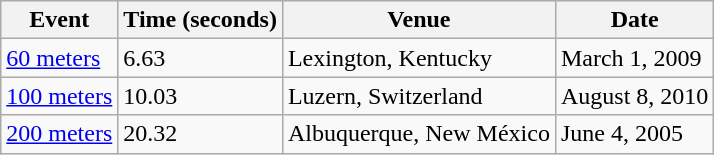<table class=wikitable>
<tr>
<th>Event</th>
<th>Time (seconds)</th>
<th>Venue</th>
<th>Date</th>
</tr>
<tr>
<td><a href='#'>60 meters</a></td>
<td>6.63</td>
<td>Lexington, Kentucky</td>
<td>March 1, 2009</td>
</tr>
<tr>
<td><a href='#'>100 meters</a></td>
<td>10.03</td>
<td>Luzern, Switzerland</td>
<td>August 8, 2010</td>
</tr>
<tr>
<td><a href='#'>200 meters</a></td>
<td>20.32</td>
<td>Albuquerque, New México</td>
<td>June 4, 2005</td>
</tr>
</table>
